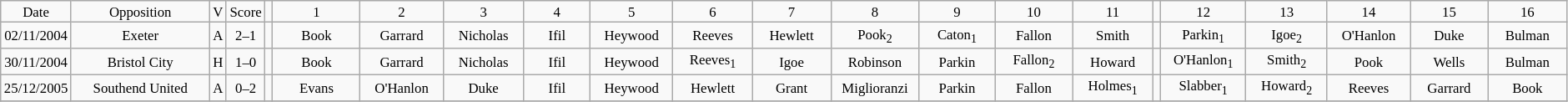<table class="wikitable" style="font-size: 70%; text-align: center;">
<tr style="text-align:center;">
<td style="width:10px; ">Date</td>
<td style="width:150px; ">Opposition</td>
<td style="width:5px; ">V</td>
<td style="width:5px; ">Score</td>
<td style="width:1px; text-align:center;"></td>
<td style="width:95px; ">1</td>
<td style="width:75px; ">2</td>
<td style="width:75px; ">3</td>
<td style="width:75px; ">4</td>
<td style="width:75px; ">5</td>
<td style="width:75px; ">6</td>
<td style="width:75px; ">7</td>
<td style="width:75px; ">8</td>
<td style="width:75px; ">9</td>
<td style="width:75px; ">10</td>
<td style="width:75px; ">11</td>
<td style="width:1px; text-align:center;"></td>
<td style="width:75px; ">12</td>
<td style="width:75px; ">13</td>
<td style="width:75px; ">14</td>
<td style="width:75px; ">15</td>
<td style="width:75px; ">16</td>
</tr>
<tr>
<td>02/11/2004</td>
<td>Exeter</td>
<td>A</td>
<td>2–1</td>
<td></td>
<td>Book</td>
<td>Garrard</td>
<td>Nicholas</td>
<td>Ifil</td>
<td>Heywood</td>
<td>Reeves</td>
<td>Hewlett</td>
<td>Pook<sub>2</sub></td>
<td>Caton<sub>1</sub></td>
<td>Fallon</td>
<td>Smith</td>
<td></td>
<td>Parkin<sub>1</sub></td>
<td>Igoe<sub>2</sub></td>
<td>O'Hanlon</td>
<td>Duke</td>
<td>Bulman</td>
</tr>
<tr>
<td>30/11/2004</td>
<td>Bristol City</td>
<td>H</td>
<td>1–0</td>
<td></td>
<td>Book</td>
<td>Garrard</td>
<td>Nicholas</td>
<td>Ifil</td>
<td>Heywood</td>
<td>Reeves<sub>1</sub></td>
<td>Igoe</td>
<td>Robinson</td>
<td>Parkin</td>
<td>Fallon<sub>2</sub></td>
<td>Howard</td>
<td></td>
<td>O'Hanlon<sub>1</sub></td>
<td>Smith<sub>2</sub></td>
<td>Pook</td>
<td>Wells</td>
<td>Bulman</td>
</tr>
<tr>
<td>25/12/2005</td>
<td>Southend United</td>
<td>A</td>
<td>0–2</td>
<td></td>
<td>Evans</td>
<td>O'Hanlon</td>
<td>Duke</td>
<td>Ifil</td>
<td>Heywood</td>
<td>Hewlett</td>
<td>Grant</td>
<td>Miglioranzi</td>
<td>Parkin</td>
<td>Fallon</td>
<td>Holmes<sub>1</sub></td>
<td></td>
<td>Slabber<sub>1</sub></td>
<td>Howard<sub>2</sub></td>
<td>Reeves</td>
<td>Garrard</td>
<td>Book</td>
</tr>
<tr>
</tr>
</table>
